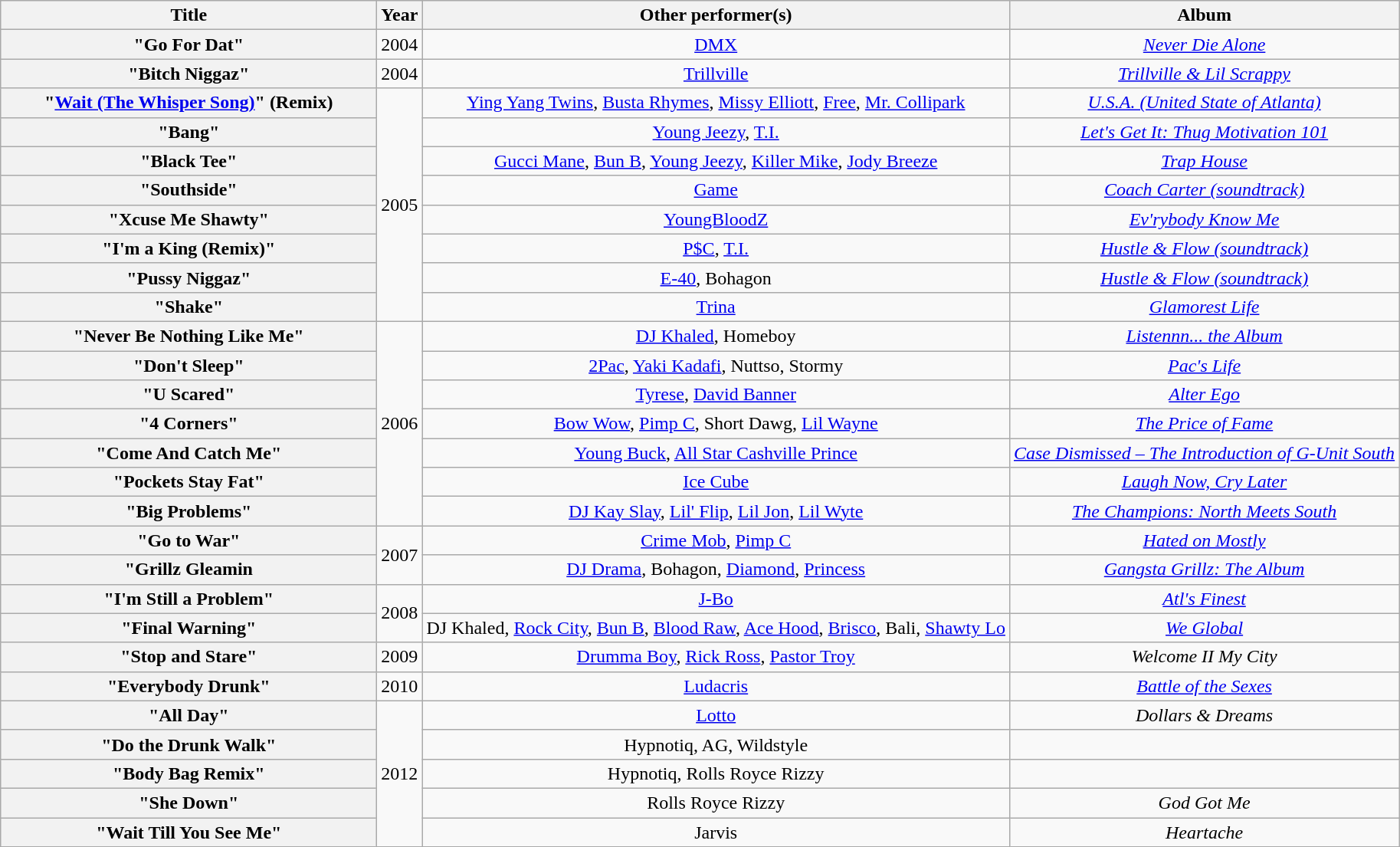<table class="wikitable plainrowheaders" style="text-align:center;">
<tr>
<th scope="col" style="width:20em;">Title</th>
<th scope="col">Year</th>
<th scope="col">Other performer(s)</th>
<th scope="col">Album</th>
</tr>
<tr>
<th scope="row">"Go For Dat"</th>
<td>2004</td>
<td><a href='#'>DMX</a></td>
<td><em><a href='#'>Never Die Alone</a></em></td>
</tr>
<tr>
<th scope="row">"Bitch Niggaz"</th>
<td>2004</td>
<td><a href='#'>Trillville</a></td>
<td><em><a href='#'>Trillville & Lil Scrappy</a></em></td>
</tr>
<tr>
<th scope="row">"<a href='#'>Wait (The Whisper Song)</a>" (Remix)</th>
<td rowspan="8">2005</td>
<td><a href='#'>Ying Yang Twins</a>, <a href='#'>Busta Rhymes</a>, <a href='#'>Missy Elliott</a>, <a href='#'>Free</a>, <a href='#'>Mr. Collipark</a></td>
<td><em><a href='#'>U.S.A. (United State of Atlanta)</a></em></td>
</tr>
<tr>
<th scope="row">"Bang"</th>
<td><a href='#'>Young Jeezy</a>, <a href='#'>T.I.</a></td>
<td><em><a href='#'>Let's Get It: Thug Motivation 101</a></em></td>
</tr>
<tr>
<th scope="row">"Black Tee"</th>
<td><a href='#'>Gucci Mane</a>, <a href='#'>Bun B</a>, <a href='#'>Young Jeezy</a>, <a href='#'>Killer Mike</a>, <a href='#'>Jody Breeze</a></td>
<td><em><a href='#'>Trap House</a></em></td>
</tr>
<tr>
<th scope="row">"Southside"</th>
<td><a href='#'>Game</a></td>
<td><em><a href='#'>Coach Carter (soundtrack)</a></em></td>
</tr>
<tr>
<th scope="row">"Xcuse Me Shawty"</th>
<td><a href='#'>YoungBloodZ</a></td>
<td><em><a href='#'>Ev'rybody Know Me</a></em></td>
</tr>
<tr>
<th scope="row">"I'm a King (Remix)"</th>
<td><a href='#'>P$C</a>, <a href='#'>T.I.</a></td>
<td><em><a href='#'>Hustle & Flow (soundtrack)</a></em></td>
</tr>
<tr>
<th scope="row">"Pussy Niggaz"</th>
<td><a href='#'>E-40</a>, Bohagon</td>
<td><em><a href='#'>Hustle & Flow (soundtrack)</a></em></td>
</tr>
<tr>
<th scope="row">"Shake"</th>
<td><a href='#'>Trina</a></td>
<td><em><a href='#'>Glamorest Life</a></em></td>
</tr>
<tr>
<th scope="row">"Never Be Nothing Like Me"</th>
<td rowspan="7">2006</td>
<td><a href='#'>DJ Khaled</a>, Homeboy</td>
<td><em><a href='#'>Listennn... the Album</a></em></td>
</tr>
<tr>
<th scope="row">"Don't Sleep"</th>
<td><a href='#'>2Pac</a>, <a href='#'>Yaki Kadafi</a>, Nuttso, Stormy</td>
<td><em><a href='#'>Pac's Life</a></em></td>
</tr>
<tr>
<th scope="row">"U Scared"</th>
<td><a href='#'>Tyrese</a>, <a href='#'>David Banner</a></td>
<td><em><a href='#'>Alter Ego</a></em></td>
</tr>
<tr>
<th scope="row">"4 Corners"</th>
<td><a href='#'>Bow Wow</a>, <a href='#'>Pimp C</a>, Short Dawg, <a href='#'>Lil Wayne</a></td>
<td><em><a href='#'>The Price of Fame</a></em></td>
</tr>
<tr>
<th scope="row">"Come And Catch Me"</th>
<td><a href='#'>Young Buck</a>, <a href='#'>All Star Cashville Prince</a></td>
<td><em><a href='#'>Case Dismissed – The Introduction of G-Unit South</a></em></td>
</tr>
<tr>
<th scope="row">"Pockets Stay Fat"</th>
<td><a href='#'>Ice Cube</a></td>
<td><em><a href='#'>Laugh Now, Cry Later</a></em></td>
</tr>
<tr>
<th scope="row">"Big Problems"</th>
<td><a href='#'>DJ Kay Slay</a>, <a href='#'>Lil' Flip</a>, <a href='#'>Lil Jon</a>, <a href='#'>Lil Wyte</a></td>
<td><em><a href='#'>The Champions: North Meets South</a></em></td>
</tr>
<tr>
<th scope="row">"Go to War"</th>
<td rowspan="2">2007</td>
<td><a href='#'>Crime Mob</a>, <a href='#'>Pimp C</a></td>
<td><em><a href='#'>Hated on Mostly</a></em></td>
</tr>
<tr>
<th scope="row">"Grillz Gleamin</th>
<td><a href='#'>DJ Drama</a>, Bohagon, <a href='#'>Diamond</a>, <a href='#'>Princess</a></td>
<td><em><a href='#'>Gangsta Grillz: The Album</a></em></td>
</tr>
<tr>
<th scope="row">"I'm Still a Problem"</th>
<td rowspan="2">2008</td>
<td><a href='#'>J-Bo</a></td>
<td><em><a href='#'>Atl's Finest</a></em></td>
</tr>
<tr>
<th scope="row">"Final Warning"</th>
<td>DJ Khaled, <a href='#'>Rock City</a>, <a href='#'>Bun B</a>, <a href='#'>Blood Raw</a>, <a href='#'>Ace Hood</a>, <a href='#'>Brisco</a>, Bali, <a href='#'>Shawty Lo</a></td>
<td><em><a href='#'>We Global</a></em></td>
</tr>
<tr>
<th scope="row">"Stop and Stare"</th>
<td>2009</td>
<td><a href='#'>Drumma Boy</a>, <a href='#'>Rick Ross</a>, <a href='#'>Pastor Troy</a></td>
<td><em>Welcome II My City</em></td>
</tr>
<tr>
<th scope="row">"Everybody Drunk"</th>
<td>2010</td>
<td><a href='#'>Ludacris</a></td>
<td><em><a href='#'>Battle of the Sexes</a></em></td>
</tr>
<tr>
<th scope="row">"All Day"</th>
<td rowspan="5">2012</td>
<td><a href='#'>Lotto</a></td>
<td><em>Dollars & Dreams</em></td>
</tr>
<tr>
<th scope="row">"Do the Drunk Walk"</th>
<td>Hypnotiq, AG, Wildstyle</td>
<td></td>
</tr>
<tr>
<th scope="row">"Body Bag Remix"</th>
<td>Hypnotiq, Rolls Royce Rizzy</td>
<td></td>
</tr>
<tr>
<th scope="row">"She Down"</th>
<td>Rolls Royce Rizzy</td>
<td><em>God Got Me</em></td>
</tr>
<tr>
<th scope="row">"Wait Till You See Me"</th>
<td>Jarvis</td>
<td><em>Heartache</em></td>
</tr>
</table>
